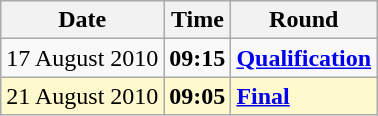<table class="wikitable">
<tr>
<th>Date</th>
<th>Time</th>
<th>Round</th>
</tr>
<tr>
<td>17 August 2010</td>
<td><strong>09:15</strong></td>
<td><strong><a href='#'>Qualification</a></strong></td>
</tr>
<tr style=background:lemonchiffon>
<td>21 August 2010</td>
<td><strong>09:05</strong></td>
<td><strong><a href='#'>Final</a></strong></td>
</tr>
</table>
